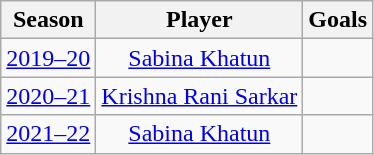<table class="wikitable" style="text-align:center;margin-left:1em;float:center">
<tr>
<th>Season</th>
<th>Player</th>
<th>Goals</th>
</tr>
<tr>
<td><a href='#'>2019–20</a></td>
<td> <a href='#'>Sabina Khatun</a></td>
<td></td>
</tr>
<tr>
<td><a href='#'>2020–21</a></td>
<td> <a href='#'>Krishna Rani Sarkar</a></td>
<td></td>
</tr>
<tr>
<td><a href='#'>2021–22</a></td>
<td> <a href='#'>Sabina Khatun</a></td>
<td></td>
</tr>
</table>
